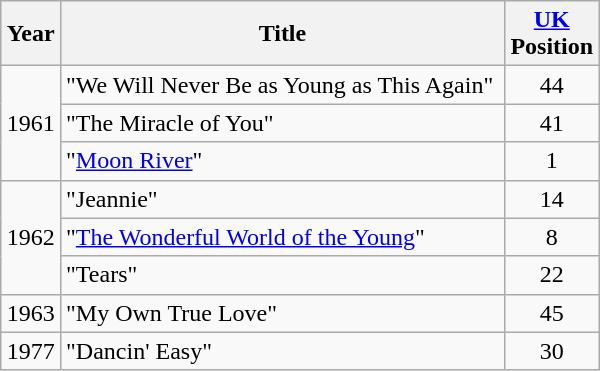<table class="wikitable" style="text-align:center; width:400px;">
<tr>
<th>Year</th>
<th>Title</th>
<th><a href='#'>UK</a><br>Position</th>
</tr>
<tr>
<td rowspan=3>1961</td>
<td align="left">"We Will Never Be as Young as This Again"</td>
<td align="center">44</td>
</tr>
<tr>
<td align="left">"The Miracle of You"</td>
<td align="center">41</td>
</tr>
<tr>
<td align="left">"<a href='#'>Moon River</a>"</td>
<td align="center">1</td>
</tr>
<tr>
<td rowspan=3>1962</td>
<td align="left">"Jeannie"</td>
<td align="center">14</td>
</tr>
<tr>
<td align="left">"<a href='#'>The Wonderful World of the Young</a>"</td>
<td align="center">8</td>
</tr>
<tr>
<td align="left">"Tears"</td>
<td align="center">22</td>
</tr>
<tr>
<td>1963</td>
<td align="left">"My Own True Love"</td>
<td align="center">45</td>
</tr>
<tr>
<td>1977</td>
<td align="left">"Dancin' Easy"</td>
<td align="center">30</td>
</tr>
</table>
